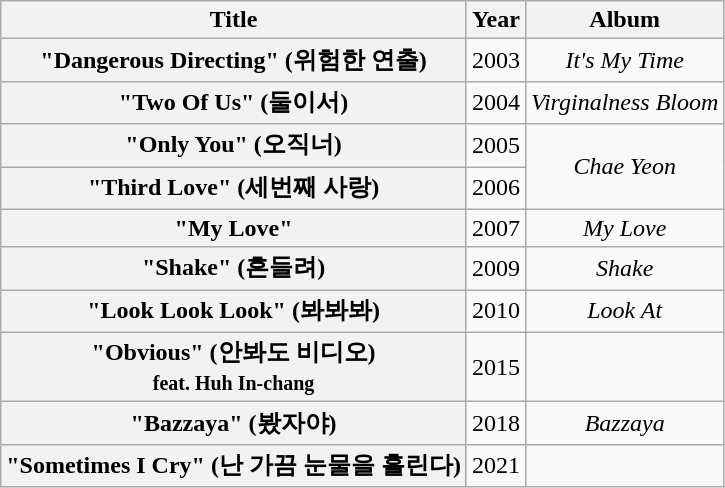<table class="wikitable plainrowheaders" style="text-align:center;">
<tr>
<th rowspan="1" scope="col">Title</th>
<th rowspan="1" scope="col">Year</th>
<th rowspan="1" scope="col">Album</th>
</tr>
<tr>
<th scope="row">"Dangerous Directing" (위험한 연출)</th>
<td>2003</td>
<td><em>It's My Time</em></td>
</tr>
<tr>
<th scope="row">"Two Of Us" (둘이서)</th>
<td>2004</td>
<td><em>Virginalness Bloom</em></td>
</tr>
<tr>
<th scope="row">"Only You" (오직너)</th>
<td>2005</td>
<td rowspan="2"><em>Chae Yeon</em></td>
</tr>
<tr>
<th scope="row">"Third Love" (세번째 사랑)</th>
<td>2006</td>
</tr>
<tr>
<th scope="row">"My Love"</th>
<td>2007</td>
<td><em>My Love</em></td>
</tr>
<tr>
<th scope="row">"Shake" (흔들려)</th>
<td>2009</td>
<td><em>Shake</em></td>
</tr>
<tr>
<th scope="row">"Look Look Look" (봐봐봐)</th>
<td>2010</td>
<td><em>Look At</em></td>
</tr>
<tr>
<th scope="row">"Obvious" (안봐도 비디오)<br><small>feat. Huh In-chang</small></th>
<td>2015</td>
<td></td>
</tr>
<tr>
<th scope="row">"Bazzaya" (봤자야)</th>
<td>2018</td>
<td><em>Bazzaya</em></td>
</tr>
<tr>
<th scope="row">"Sometimes I Cry" (난 가끔 눈물을 흘린다)</th>
<td>2021</td>
<td></td>
</tr>
</table>
